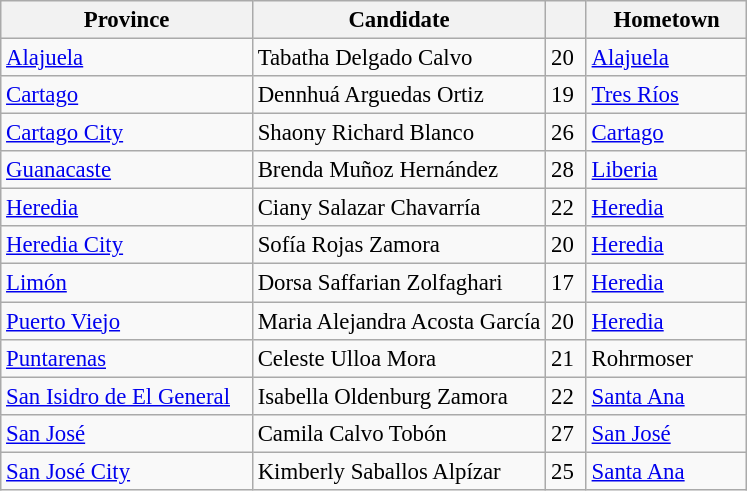<table class="wikitable sortable" style="font-size: 95%;">
<tr>
<th><span><strong>Province</strong></span></th>
<th><span><strong>Candidate</strong></span></th>
<th width="20"><span><strong></strong></span></th>
<th width="100"><span><strong>Hometown</strong></span></th>
</tr>
<tr>
<td><a href='#'>Alajuela</a></td>
<td>Tabatha Delgado Calvo</td>
<td>20</td>
<td><a href='#'>Alajuela</a></td>
</tr>
<tr>
<td><a href='#'>Cartago</a></td>
<td>Dennhuá Arguedas Ortiz</td>
<td>19</td>
<td><a href='#'>Tres Ríos</a></td>
</tr>
<tr>
<td><a href='#'>Cartago City</a> </td>
<td>Shaony Richard Blanco</td>
<td>26</td>
<td><a href='#'>Cartago</a></td>
</tr>
<tr>
<td><a href='#'>Guanacaste</a></td>
<td>Brenda Muñoz Hernández</td>
<td>28</td>
<td><a href='#'>Liberia</a></td>
</tr>
<tr>
<td><a href='#'>Heredia</a></td>
<td>Ciany Salazar Chavarría</td>
<td>22</td>
<td><a href='#'>Heredia</a></td>
</tr>
<tr>
<td><a href='#'>Heredia City</a> </td>
<td>Sofía Rojas Zamora</td>
<td>20</td>
<td><a href='#'>Heredia</a></td>
</tr>
<tr>
<td><a href='#'>Limón</a></td>
<td>Dorsa Saffarian Zolfaghari</td>
<td>17</td>
<td><a href='#'>Heredia</a></td>
</tr>
<tr>
<td><a href='#'>Puerto Viejo</a>   </td>
<td>Maria Alejandra Acosta García</td>
<td>20</td>
<td><a href='#'>Heredia</a></td>
</tr>
<tr>
<td><a href='#'>Puntarenas</a></td>
<td>Celeste Ulloa Mora</td>
<td>21</td>
<td>Rohrmoser</td>
</tr>
<tr>
<td><a href='#'>San Isidro de El General</a>   </td>
<td>Isabella Oldenburg Zamora</td>
<td>22</td>
<td><a href='#'>Santa Ana</a></td>
</tr>
<tr>
<td><a href='#'>San José</a></td>
<td>Camila Calvo Tobón</td>
<td>27</td>
<td><a href='#'>San José</a></td>
</tr>
<tr>
<td><a href='#'>San José City</a> </td>
<td>Kimberly Saballos Alpízar</td>
<td>25</td>
<td><a href='#'>Santa Ana</a></td>
</tr>
</table>
